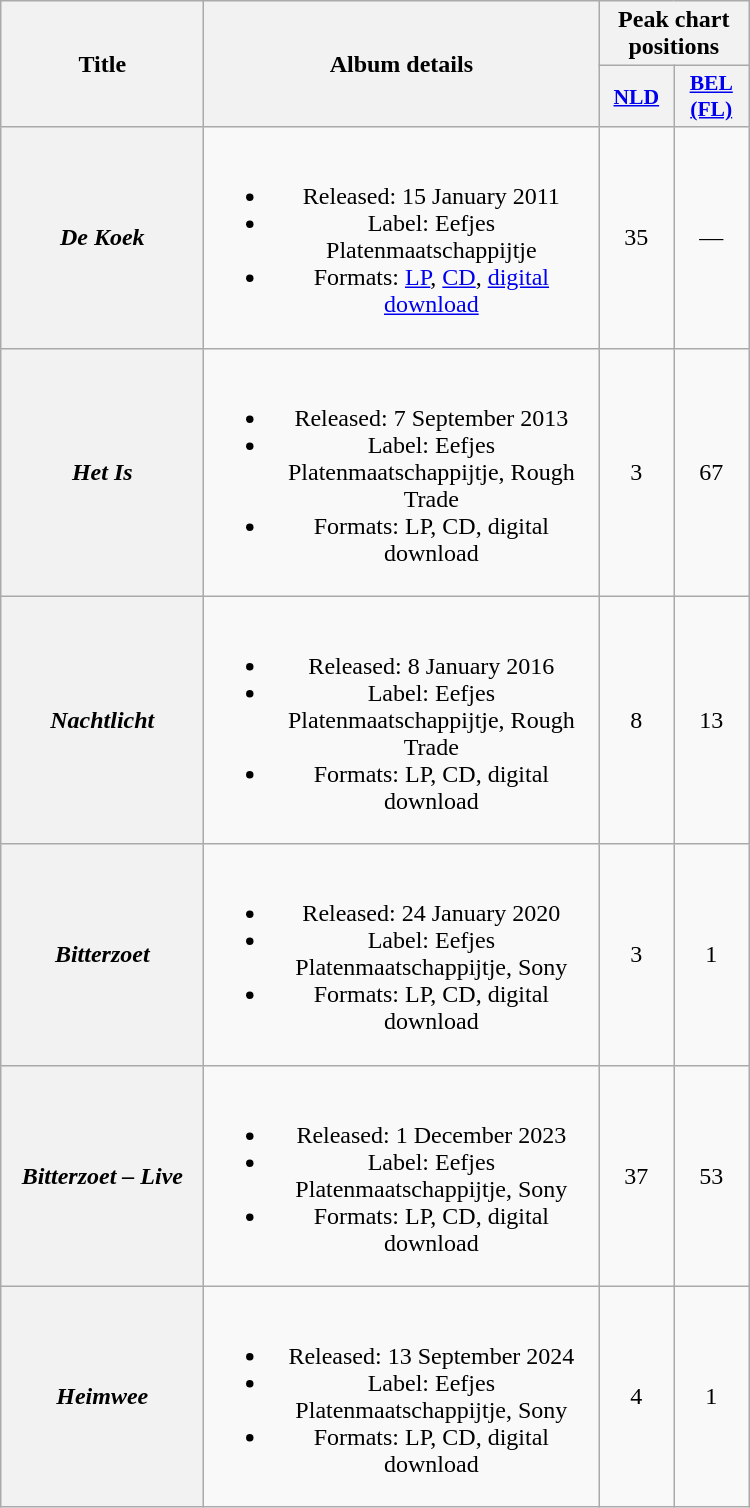<table class="wikitable plainrowheaders" style="text-align:center;">
<tr>
<th scope="col" rowspan="2" style="width:8em;">Title</th>
<th scope="col" rowspan="2" style="width:16em;">Album details</th>
<th scope="col" colspan="3">Peak chart positions</th>
</tr>
<tr>
<th scope="col" style="width:3em;font-size:90%;"><a href='#'>NLD</a><br></th>
<th scope="col" style="width:3em;font-size:90%;"><a href='#'>BEL<br>(FL)</a><br></th>
</tr>
<tr>
<th scope="row"><em>De Koek</em></th>
<td><br><ul><li>Released: 15 January 2011</li><li>Label: Eefjes Platenmaatschappijtje</li><li>Formats: <a href='#'>LP</a>, <a href='#'>CD</a>, <a href='#'>digital download</a></li></ul></td>
<td>35</td>
<td>—</td>
</tr>
<tr>
<th scope="row"><em>Het Is</em></th>
<td><br><ul><li>Released: 7 September 2013</li><li>Label: Eefjes Platenmaatschappijtje, Rough Trade</li><li>Formats: LP, CD, digital download</li></ul></td>
<td>3</td>
<td>67</td>
</tr>
<tr>
<th scope="row"><em>Nachtlicht</em></th>
<td><br><ul><li>Released: 8 January 2016</li><li>Label: Eefjes Platenmaatschappijtje, Rough Trade</li><li>Formats: LP, CD, digital download</li></ul></td>
<td>8</td>
<td>13</td>
</tr>
<tr>
<th scope="row"><em>Bitterzoet</em></th>
<td><br><ul><li>Released: 24 January 2020</li><li>Label: Eefjes Platenmaatschappijtje, Sony</li><li>Formats: LP, CD, digital download</li></ul></td>
<td>3</td>
<td>1</td>
</tr>
<tr>
<th scope="row"><em>Bitterzoet – Live</em></th>
<td><br><ul><li>Released: 1 December 2023</li><li>Label: Eefjes Platenmaatschappijtje, Sony</li><li>Formats: LP, CD, digital download</li></ul></td>
<td>37</td>
<td>53</td>
</tr>
<tr>
<th scope="row"><em>Heimwee</em></th>
<td><br><ul><li>Released: 13 September 2024</li><li>Label: Eefjes Platenmaatschappijtje, Sony</li><li>Formats: LP, CD, digital download</li></ul></td>
<td>4</td>
<td>1</td>
</tr>
</table>
